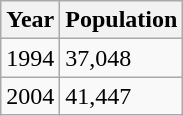<table class="wikitable">
<tr>
<th>Year</th>
<th>Population</th>
</tr>
<tr>
<td>1994</td>
<td>37,048</td>
</tr>
<tr>
<td>2004</td>
<td>41,447</td>
</tr>
</table>
